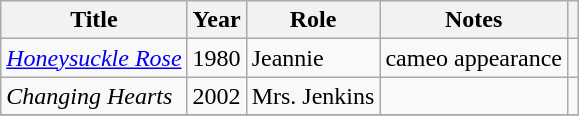<table class="wikitable sortable plainrowheaders">
<tr align="center">
<th scope="col">Title</th>
<th scope="col">Year</th>
<th scope="col">Role</th>
<th scope="col" class="unsortable">Notes</th>
<th></th>
</tr>
<tr>
<td><em><a href='#'>Honeysuckle Rose</a></em></td>
<td>1980</td>
<td>Jeannie</td>
<td>cameo appearance</td>
<td align="center"></td>
</tr>
<tr>
<td><em>Changing Hearts</em></td>
<td>2002</td>
<td>Mrs. Jenkins</td>
<td></td>
<td align="center"></td>
</tr>
<tr>
</tr>
</table>
